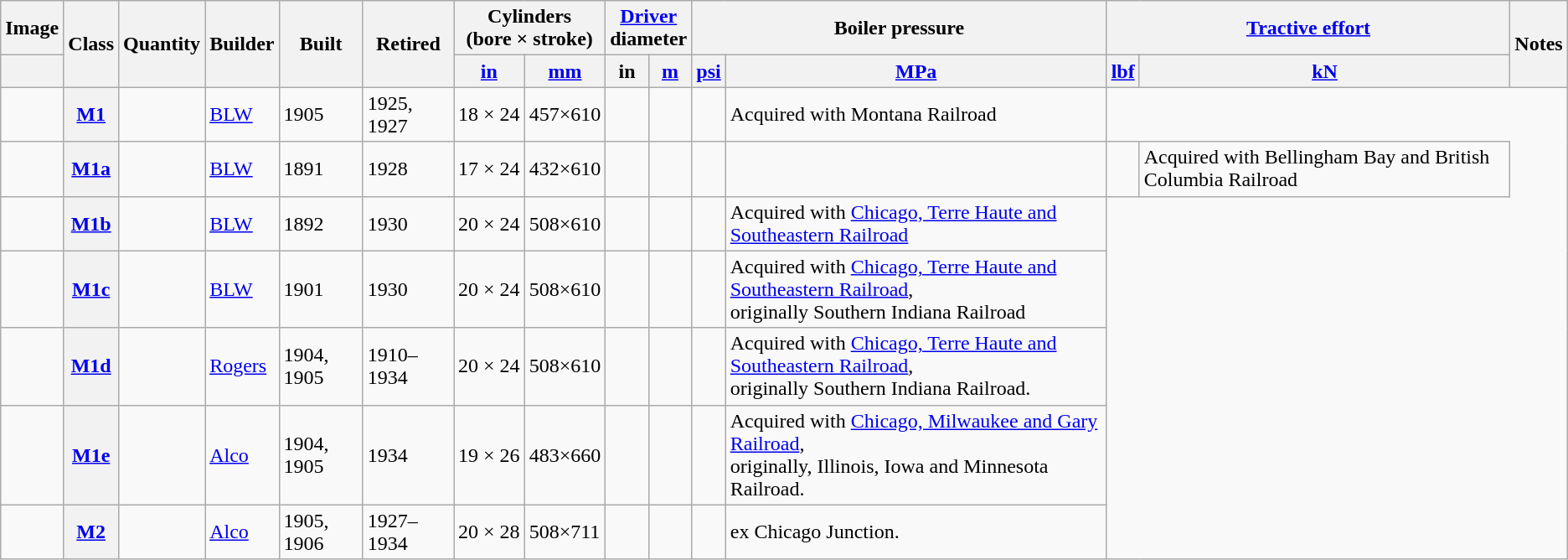<table class="wikitable sortable">
<tr>
<th>Image</th>
<th rowspan="2">Class</th>
<th rowspan="2">Quantity</th>
<th rowspan="2">Builder</th>
<th rowspan="2">Built</th>
<th rowspan="2">Retired</th>
<th colspan="2">Cylinders<br>(bore × stroke)</th>
<th colspan="2"><a href='#'>Driver</a><br>diameter</th>
<th colspan="2">Boiler pressure</th>
<th colspan="2"><a href='#'>Tractive effort</a></th>
<th rowspan="2">Notes</th>
</tr>
<tr>
<th></th>
<th><a href='#'>in</a></th>
<th><a href='#'>mm</a></th>
<th>in</th>
<th><a href='#'>m</a></th>
<th><a href='#'>psi</a></th>
<th><a href='#'>MPa</a></th>
<th><a href='#'>lbf</a></th>
<th><a href='#'>kN</a></th>
</tr>
<tr>
<td></td>
<th><a href='#'>M1</a></th>
<td></td>
<td><a href='#'>BLW</a></td>
<td>1905</td>
<td>1925, 1927</td>
<td>18 × 24</td>
<td>457×610</td>
<td></td>
<td></td>
<td></td>
<td>Acquired with Montana Railroad</td>
</tr>
<tr>
<td></td>
<th><a href='#'>M1a</a></th>
<td></td>
<td><a href='#'>BLW</a></td>
<td>1891</td>
<td>1928</td>
<td>17 × 24</td>
<td>432×610</td>
<td></td>
<td> </td>
<td> </td>
<td> </td>
<td> </td>
<td>Acquired with Bellingham Bay and British Columbia Railroad</td>
</tr>
<tr>
<td></td>
<th><a href='#'>M1b</a></th>
<td></td>
<td><a href='#'>BLW</a></td>
<td>1892</td>
<td>1930</td>
<td>20 × 24</td>
<td>508×610</td>
<td></td>
<td></td>
<td></td>
<td>Acquired with <a href='#'>Chicago, Terre Haute and Southeastern Railroad</a></td>
</tr>
<tr>
<td></td>
<th><a href='#'>M1c</a></th>
<td></td>
<td><a href='#'>BLW</a></td>
<td>1901</td>
<td>1930</td>
<td>20 × 24</td>
<td>508×610</td>
<td></td>
<td></td>
<td></td>
<td>Acquired with <a href='#'>Chicago, Terre Haute and Southeastern Railroad</a>,<br>originally Southern Indiana Railroad</td>
</tr>
<tr>
<td></td>
<th><a href='#'>M1d</a></th>
<td></td>
<td><a href='#'>Rogers</a></td>
<td>1904, 1905</td>
<td>1910–1934</td>
<td>20 × 24</td>
<td>508×610</td>
<td></td>
<td></td>
<td></td>
<td>Acquired with <a href='#'>Chicago, Terre Haute and Southeastern Railroad</a>,<br>originally Southern Indiana Railroad.</td>
</tr>
<tr>
<td></td>
<th><a href='#'>M1e</a></th>
<td></td>
<td><a href='#'>Alco</a></td>
<td>1904, 1905</td>
<td>1934</td>
<td>19 × 26</td>
<td>483×660</td>
<td></td>
<td></td>
<td></td>
<td>Acquired with <a href='#'>Chicago, Milwaukee and Gary Railroad</a>,<br>originally, Illinois, Iowa and Minnesota Railroad.</td>
</tr>
<tr>
<td></td>
<th><a href='#'>M2</a></th>
<td></td>
<td><a href='#'>Alco</a></td>
<td>1905, 1906</td>
<td>1927–1934</td>
<td>20 × 28</td>
<td>508×711</td>
<td></td>
<td></td>
<td></td>
<td>ex Chicago Junction.</td>
</tr>
</table>
